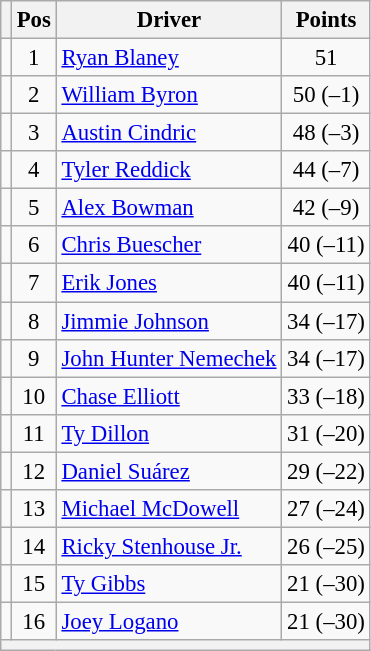<table class="wikitable" style="font-size: 95%;">
<tr>
<th></th>
<th>Pos</th>
<th>Driver</th>
<th>Points</th>
</tr>
<tr>
<td align="left"></td>
<td style="text-align:center;">1</td>
<td><a href='#'>Ryan Blaney</a></td>
<td style="text-align:center;">51</td>
</tr>
<tr>
<td align="left"></td>
<td style="text-align:center;">2</td>
<td><a href='#'>William Byron</a></td>
<td style="text-align:center;">50 (–1)</td>
</tr>
<tr>
<td align="left"></td>
<td style="text-align:center;">3</td>
<td><a href='#'>Austin Cindric</a></td>
<td style="text-align:center;">48 (–3)</td>
</tr>
<tr>
<td align="left"></td>
<td style="text-align:center;">4</td>
<td><a href='#'>Tyler Reddick</a></td>
<td style="text-align:center;">44 (–7)</td>
</tr>
<tr>
<td align="left"></td>
<td style="text-align:center;">5</td>
<td><a href='#'>Alex Bowman</a></td>
<td style="text-align:center;">42 (–9)</td>
</tr>
<tr>
<td align="left"></td>
<td style="text-align:center;">6</td>
<td><a href='#'>Chris Buescher</a></td>
<td style="text-align:center;">40 (–11)</td>
</tr>
<tr>
<td align="left"></td>
<td style="text-align:center;">7</td>
<td><a href='#'>Erik Jones</a></td>
<td style="text-align:center;">40 (–11)</td>
</tr>
<tr>
<td align="left"></td>
<td style="text-align:center;">8</td>
<td><a href='#'>Jimmie Johnson</a></td>
<td style="text-align:center;">34 (–17)</td>
</tr>
<tr>
<td align="left"></td>
<td style="text-align:center;">9</td>
<td><a href='#'>John Hunter Nemechek</a></td>
<td style="text-align:center;">34 (–17)</td>
</tr>
<tr>
<td align="left"></td>
<td style="text-align:center;">10</td>
<td><a href='#'>Chase Elliott</a></td>
<td style="text-align:center;">33 (–18)</td>
</tr>
<tr>
<td align="left"></td>
<td style="text-align:center;">11</td>
<td><a href='#'>Ty Dillon</a></td>
<td style="text-align:center;">31 (–20)</td>
</tr>
<tr>
<td align="left"></td>
<td style="text-align:center;">12</td>
<td><a href='#'>Daniel Suárez</a></td>
<td style="text-align:center;">29 (–22)</td>
</tr>
<tr>
<td align="left"></td>
<td style="text-align:center;">13</td>
<td><a href='#'>Michael McDowell</a></td>
<td style="text-align:center;">27 (–24)</td>
</tr>
<tr>
<td align="left"></td>
<td style="text-align:center;">14</td>
<td><a href='#'>Ricky Stenhouse Jr.</a></td>
<td style="text-align:center;">26 (–25)</td>
</tr>
<tr>
<td align="left"></td>
<td style="text-align:center;">15</td>
<td><a href='#'>Ty Gibbs</a></td>
<td style="text-align:center;">21 (–30)</td>
</tr>
<tr>
<td align="left"></td>
<td style="text-align:center;">16</td>
<td><a href='#'>Joey Logano</a></td>
<td style="text-align:center;">21 (–30)</td>
</tr>
<tr class="sortbottom">
<th colspan="9"></th>
</tr>
</table>
